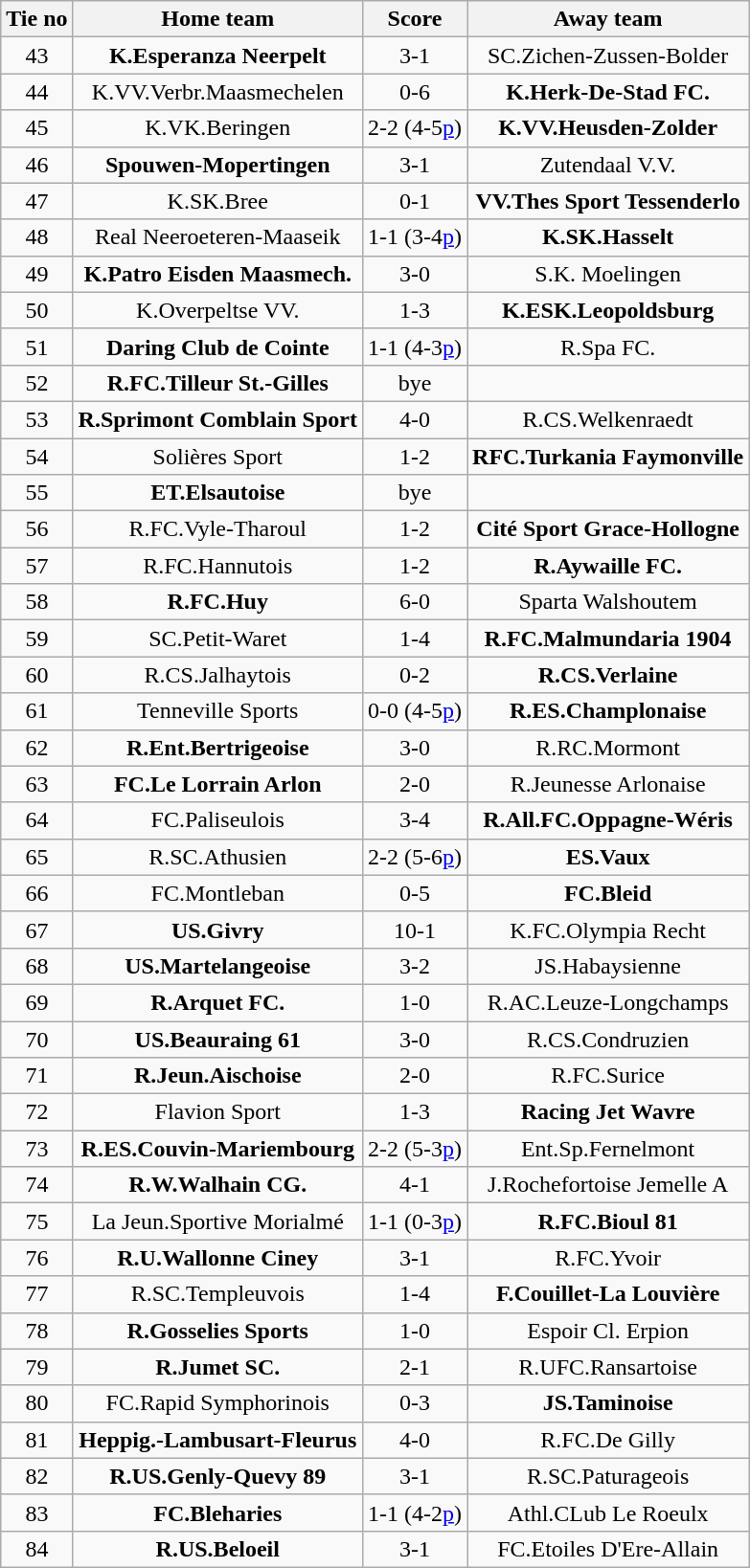<table class="wikitable" style="text-align: center">
<tr>
<th>Tie no</th>
<th>Home team</th>
<th>Score</th>
<th>Away team</th>
</tr>
<tr>
<td>43</td>
<td><strong>K.Esperanza Neerpelt</strong></td>
<td>3-1</td>
<td>SC.Zichen-Zussen-Bolder</td>
</tr>
<tr>
<td>44</td>
<td>K.VV.Verbr.Maasmechelen</td>
<td>0-6</td>
<td><strong>K.Herk-De-Stad FC.</strong></td>
</tr>
<tr>
<td>45</td>
<td>K.VK.Beringen</td>
<td>2-2 (4-5<a href='#'>p</a>)</td>
<td><strong>K.VV.Heusden-Zolder</strong></td>
</tr>
<tr>
<td>46</td>
<td><strong>Spouwen-Mopertingen</strong></td>
<td>3-1</td>
<td>Zutendaal V.V.</td>
</tr>
<tr>
<td>47</td>
<td>K.SK.Bree</td>
<td>0-1</td>
<td><strong>VV.Thes Sport Tessenderlo</strong></td>
</tr>
<tr>
<td>48</td>
<td>Real Neeroeteren-Maaseik</td>
<td>1-1 (3-4<a href='#'>p</a>)</td>
<td><strong>K.SK.Hasselt</strong></td>
</tr>
<tr>
<td>49</td>
<td><strong>K.Patro Eisden Maasmech.</strong></td>
<td>3-0</td>
<td>S.K. Moelingen</td>
</tr>
<tr>
<td>50</td>
<td>K.Overpeltse VV.</td>
<td>1-3</td>
<td><strong>K.ESK.Leopoldsburg</strong></td>
</tr>
<tr>
<td>51</td>
<td><strong>Daring Club de Cointe</strong></td>
<td>1-1 (4-3<a href='#'>p</a>)</td>
<td>R.Spa FC.</td>
</tr>
<tr>
<td>52</td>
<td><strong>R.FC.Tilleur St.-Gilles</strong></td>
<td>bye</td>
<td></td>
</tr>
<tr>
<td>53</td>
<td><strong>R.Sprimont Comblain Sport</strong></td>
<td>4-0</td>
<td>R.CS.Welkenraedt</td>
</tr>
<tr>
<td>54</td>
<td>Solières Sport</td>
<td>1-2</td>
<td><strong>RFC.Turkania Faymonville</strong></td>
</tr>
<tr>
<td>55</td>
<td><strong>ET.Elsautoise</strong></td>
<td>bye</td>
<td></td>
</tr>
<tr>
<td>56</td>
<td>R.FC.Vyle-Tharoul</td>
<td>1-2</td>
<td><strong>Cité Sport Grace-Hollogne</strong></td>
</tr>
<tr>
<td>57</td>
<td>R.FC.Hannutois</td>
<td>1-2</td>
<td><strong>R.Aywaille FC.</strong></td>
</tr>
<tr>
<td>58</td>
<td><strong>R.FC.Huy</strong></td>
<td>6-0</td>
<td>Sparta Walshoutem</td>
</tr>
<tr>
<td>59</td>
<td>SC.Petit-Waret</td>
<td>1-4</td>
<td><strong>R.FC.Malmundaria 1904</strong></td>
</tr>
<tr>
<td>60</td>
<td>R.CS.Jalhaytois</td>
<td>0-2</td>
<td><strong>R.CS.Verlaine</strong></td>
</tr>
<tr>
<td>61</td>
<td>Tenneville Sports</td>
<td>0-0 (4-5<a href='#'>p</a>)</td>
<td><strong>R.ES.Champlonaise</strong></td>
</tr>
<tr>
<td>62</td>
<td><strong>R.Ent.Bertrigeoise</strong></td>
<td>3-0</td>
<td>R.RC.Mormont</td>
</tr>
<tr>
<td>63</td>
<td><strong>FC.Le Lorrain Arlon</strong></td>
<td>2-0</td>
<td>R.Jeunesse Arlonaise</td>
</tr>
<tr>
<td>64</td>
<td>FC.Paliseulois</td>
<td>3-4</td>
<td><strong>R.All.FC.Oppagne-Wéris</strong></td>
</tr>
<tr>
<td>65</td>
<td>R.SC.Athusien</td>
<td>2-2 (5-6<a href='#'>p</a>)</td>
<td><strong>ES.Vaux</strong></td>
</tr>
<tr>
<td>66</td>
<td>FC.Montleban</td>
<td>0-5</td>
<td><strong>FC.Bleid</strong></td>
</tr>
<tr>
<td>67</td>
<td><strong>US.Givry</strong></td>
<td>10-1</td>
<td>K.FC.Olympia Recht</td>
</tr>
<tr>
<td>68</td>
<td><strong>US.Martelangeoise</strong></td>
<td>3-2</td>
<td>JS.Habaysienne</td>
</tr>
<tr>
<td>69</td>
<td><strong>R.Arquet FC.</strong></td>
<td>1-0</td>
<td>R.AC.Leuze-Longchamps</td>
</tr>
<tr>
<td>70</td>
<td><strong>US.Beauraing 61</strong></td>
<td>3-0</td>
<td>R.CS.Condruzien</td>
</tr>
<tr>
<td>71</td>
<td><strong>R.Jeun.Aischoise</strong></td>
<td>2-0</td>
<td>R.FC.Surice</td>
</tr>
<tr>
<td>72</td>
<td>Flavion Sport</td>
<td>1-3</td>
<td><strong>Racing Jet Wavre</strong></td>
</tr>
<tr>
<td>73</td>
<td><strong>R.ES.Couvin-Mariembourg</strong></td>
<td>2-2 (5-3<a href='#'>p</a>)</td>
<td>Ent.Sp.Fernelmont</td>
</tr>
<tr>
<td>74</td>
<td><strong>R.W.Walhain CG.</strong></td>
<td>4-1</td>
<td>J.Rochefortoise Jemelle A</td>
</tr>
<tr>
<td>75</td>
<td>La Jeun.Sportive Morialmé</td>
<td>1-1 (0-3<a href='#'>p</a>)</td>
<td><strong>R.FC.Bioul 81</strong></td>
</tr>
<tr>
<td>76</td>
<td><strong>R.U.Wallonne Ciney</strong></td>
<td>3-1</td>
<td>R.FC.Yvoir</td>
</tr>
<tr>
<td>77</td>
<td>R.SC.Templeuvois</td>
<td>1-4</td>
<td><strong>F.Couillet-La Louvière</strong></td>
</tr>
<tr>
<td>78</td>
<td><strong>R.Gosselies Sports</strong></td>
<td>1-0</td>
<td>Espoir Cl. Erpion</td>
</tr>
<tr>
<td>79</td>
<td><strong>R.Jumet SC.</strong></td>
<td>2-1</td>
<td>R.UFC.Ransartoise</td>
</tr>
<tr>
<td>80</td>
<td>FC.Rapid Symphorinois</td>
<td>0-3</td>
<td><strong>JS.Taminoise</strong></td>
</tr>
<tr>
<td>81</td>
<td><strong>Heppig.-Lambusart-Fleurus</strong></td>
<td>4-0</td>
<td>R.FC.De Gilly</td>
</tr>
<tr>
<td>82</td>
<td><strong>R.US.Genly-Quevy 89</strong></td>
<td>3-1</td>
<td>R.SC.Paturageois</td>
</tr>
<tr>
<td>83</td>
<td><strong>FC.Bleharies</strong></td>
<td>1-1 (4-2<a href='#'>p</a>)</td>
<td>Athl.CLub Le Roeulx</td>
</tr>
<tr>
<td>84</td>
<td><strong>R.US.Beloeil</strong></td>
<td>3-1</td>
<td>FC.Etoiles D'Ere-Allain</td>
</tr>
</table>
